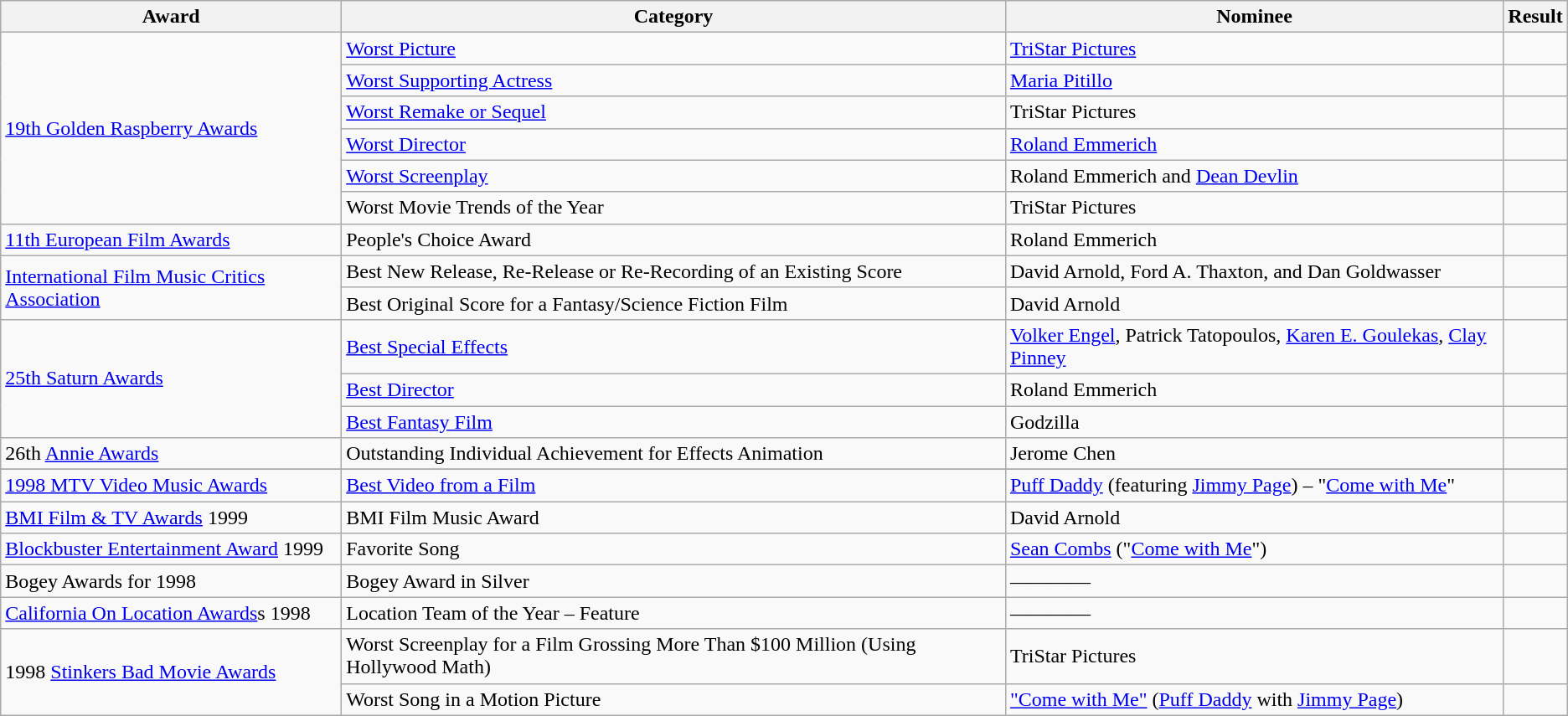<table class="wikitable sortable">
<tr>
<th>Award</th>
<th>Category</th>
<th>Nominee</th>
<th>Result</th>
</tr>
<tr>
<td rowspan=6><a href='#'>19th Golden Raspberry Awards</a></td>
<td><a href='#'>Worst Picture</a></td>
<td><a href='#'>TriStar Pictures</a></td>
<td></td>
</tr>
<tr>
<td><a href='#'>Worst Supporting Actress</a></td>
<td><a href='#'>Maria Pitillo</a></td>
<td></td>
</tr>
<tr>
<td><a href='#'>Worst Remake or Sequel</a></td>
<td>TriStar Pictures</td>
<td></td>
</tr>
<tr>
<td><a href='#'>Worst Director</a></td>
<td><a href='#'>Roland Emmerich</a></td>
<td></td>
</tr>
<tr>
<td><a href='#'>Worst Screenplay</a></td>
<td>Roland Emmerich and <a href='#'>Dean Devlin</a></td>
<td></td>
</tr>
<tr>
<td>Worst Movie Trends of the Year</td>
<td>TriStar Pictures</td>
<td></td>
</tr>
<tr>
<td><a href='#'>11th European Film Awards</a></td>
<td>People's Choice Award</td>
<td>Roland Emmerich</td>
<td></td>
</tr>
<tr>
<td rowspan=2><a href='#'>International Film Music Critics Association</a></td>
<td>Best New Release, Re-Release or Re-Recording of an Existing Score</td>
<td>David Arnold, Ford A. Thaxton, and Dan Goldwasser</td>
<td></td>
</tr>
<tr>
<td>Best Original Score for a Fantasy/Science Fiction Film</td>
<td>David Arnold</td>
<td></td>
</tr>
<tr>
<td rowspan=3><a href='#'>25th Saturn Awards</a></td>
<td><a href='#'>Best Special Effects</a></td>
<td><a href='#'>Volker Engel</a>, Patrick Tatopoulos, <a href='#'>Karen E. Goulekas</a>, <a href='#'>Clay Pinney</a></td>
<td></td>
</tr>
<tr>
<td><a href='#'>Best Director</a></td>
<td>Roland Emmerich</td>
<td></td>
</tr>
<tr>
<td><a href='#'>Best Fantasy Film</a></td>
<td>Godzilla</td>
<td></td>
</tr>
<tr>
<td>26th <a href='#'>Annie Awards</a></td>
<td>Outstanding Individual Achievement for Effects Animation</td>
<td>Jerome Chen</td>
<td></td>
</tr>
<tr>
</tr>
<tr>
<td><a href='#'>1998 MTV Video Music Awards</a></td>
<td><a href='#'>Best Video from a Film</a></td>
<td><a href='#'>Puff Daddy</a> (featuring <a href='#'>Jimmy Page</a>) – "<a href='#'>Come with Me</a>"</td>
<td></td>
</tr>
<tr>
<td><a href='#'>BMI Film & TV Awards</a> 1999</td>
<td>BMI Film Music Award</td>
<td>David Arnold</td>
<td></td>
</tr>
<tr>
<td><a href='#'>Blockbuster Entertainment Award</a> 1999</td>
<td>Favorite Song</td>
<td><a href='#'>Sean Combs</a> ("<a href='#'>Come with Me</a>")</td>
<td></td>
</tr>
<tr>
<td>Bogey Awards for 1998</td>
<td>Bogey Award in Silver</td>
<td>————</td>
<td></td>
</tr>
<tr>
<td><a href='#'>California On Location Awards</a>s 1998</td>
<td>Location Team of the Year – Feature</td>
<td>————</td>
<td></td>
</tr>
<tr>
<td rowspan=2>1998 <a href='#'>Stinkers Bad Movie Awards</a></td>
<td>Worst Screenplay for a Film Grossing More Than $100 Million (Using Hollywood Math)</td>
<td>TriStar Pictures</td>
<td></td>
</tr>
<tr>
<td>Worst Song in a Motion Picture</td>
<td><a href='#'>"Come with Me"</a> (<a href='#'>Puff Daddy</a> with <a href='#'>Jimmy Page</a>)</td>
<td></td>
</tr>
</table>
